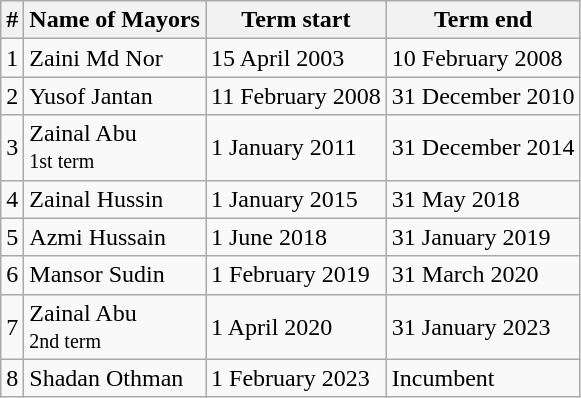<table class="wikitable">
<tr>
<th>#</th>
<th>Name of Mayors</th>
<th>Term start</th>
<th>Term end</th>
</tr>
<tr>
<td>1</td>
<td>Zaini Md Nor</td>
<td>15 April 2003</td>
<td>10 February 2008</td>
</tr>
<tr>
<td>2</td>
<td>Yusof Jantan</td>
<td>11 February 2008</td>
<td>31 December 2010</td>
</tr>
<tr>
<td>3</td>
<td>Zainal Abu<br><small>1st term</small></td>
<td>1 January 2011</td>
<td>31 December 2014</td>
</tr>
<tr>
<td>4</td>
<td>Zainal Hussin</td>
<td>1 January 2015</td>
<td>31 May 2018</td>
</tr>
<tr>
<td>5</td>
<td>Azmi Hussain</td>
<td>1 June 2018</td>
<td>31 January 2019</td>
</tr>
<tr>
<td>6</td>
<td>Mansor Sudin</td>
<td>1 February 2019</td>
<td>31 March 2020</td>
</tr>
<tr>
<td>7</td>
<td>Zainal Abu<br><small>2nd term</small></td>
<td>1 April 2020</td>
<td>31 January 2023</td>
</tr>
<tr>
<td>8</td>
<td>Shadan Othman</td>
<td>1 February 2023</td>
<td>Incumbent</td>
</tr>
</table>
